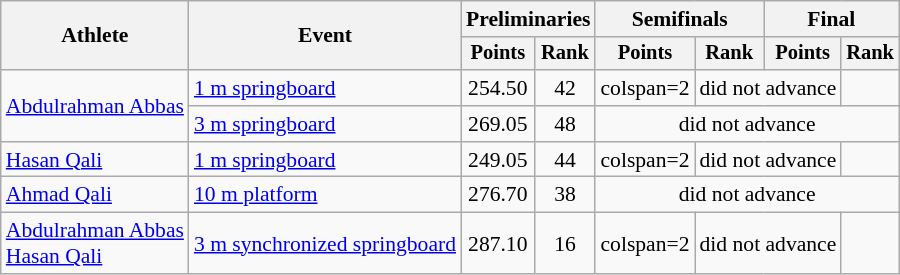<table class="wikitable" style="text-align:center; font-size:90%">
<tr>
<th rowspan=2>Athlete</th>
<th rowspan=2>Event</th>
<th colspan=2>Preliminaries</th>
<th colspan=2>Semifinals</th>
<th colspan=2>Final</th>
</tr>
<tr style="font-size:95%">
<th>Points</th>
<th>Rank</th>
<th>Points</th>
<th>Rank</th>
<th>Points</th>
<th>Rank</th>
</tr>
<tr>
<td rowspan=2 align=left><a href='#'>Abdulrahman Abbas</a></td>
<td align=left><a href='#'>1 m springboard</a></td>
<td>254.50</td>
<td>42</td>
<td>colspan=2 </td>
<td colspan=2>did not advance</td>
</tr>
<tr>
<td align=left><a href='#'>3 m springboard</a></td>
<td>269.05</td>
<td>48</td>
<td colspan=4>did not advance</td>
</tr>
<tr>
<td align=left><a href='#'>Hasan Qali</a></td>
<td align=left><a href='#'>1 m springboard</a></td>
<td>249.05</td>
<td>44</td>
<td>colspan=2 </td>
<td colspan=2>did not advance</td>
</tr>
<tr>
<td align=left><a href='#'>Ahmad Qali</a></td>
<td align=left><a href='#'>10 m platform</a></td>
<td>276.70</td>
<td>38</td>
<td colspan=4>did not advance</td>
</tr>
<tr>
<td align=left><a href='#'>Abdulrahman Abbas</a><br><a href='#'>Hasan Qali</a></td>
<td align=left><a href='#'>3 m synchronized springboard</a></td>
<td>287.10</td>
<td>16</td>
<td>colspan=2 </td>
<td colspan=2>did not advance</td>
</tr>
</table>
